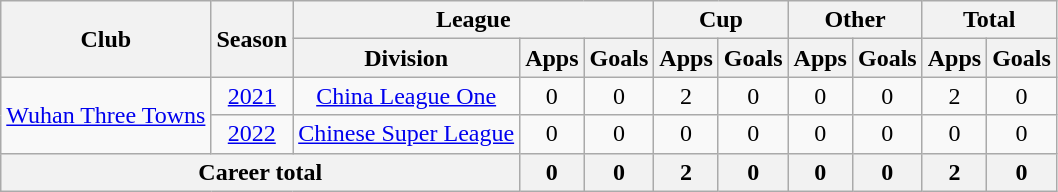<table class="wikitable" style="text-align: center">
<tr>
<th rowspan="2">Club</th>
<th rowspan="2">Season</th>
<th colspan="3">League</th>
<th colspan="2">Cup</th>
<th colspan="2">Other</th>
<th colspan="2">Total</th>
</tr>
<tr>
<th>Division</th>
<th>Apps</th>
<th>Goals</th>
<th>Apps</th>
<th>Goals</th>
<th>Apps</th>
<th>Goals</th>
<th>Apps</th>
<th>Goals</th>
</tr>
<tr>
<td rowspan="2"><a href='#'>Wuhan Three Towns</a></td>
<td><a href='#'>2021</a></td>
<td><a href='#'>China League One</a></td>
<td>0</td>
<td>0</td>
<td>2</td>
<td>0</td>
<td>0</td>
<td>0</td>
<td>2</td>
<td>0</td>
</tr>
<tr>
<td><a href='#'>2022</a></td>
<td><a href='#'>Chinese Super League</a></td>
<td>0</td>
<td>0</td>
<td>0</td>
<td>0</td>
<td>0</td>
<td>0</td>
<td>0</td>
<td>0</td>
</tr>
<tr>
<th colspan=3>Career total</th>
<th>0</th>
<th>0</th>
<th>2</th>
<th>0</th>
<th>0</th>
<th>0</th>
<th>2</th>
<th>0</th>
</tr>
</table>
